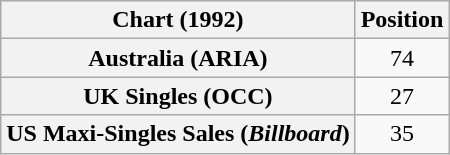<table class="wikitable sortable plainrowheaders" style="text-align:center">
<tr>
<th scope="col">Chart (1992)</th>
<th scope="col">Position</th>
</tr>
<tr>
<th scope="row">Australia (ARIA)</th>
<td>74</td>
</tr>
<tr>
<th scope="row">UK Singles (OCC)</th>
<td>27</td>
</tr>
<tr>
<th scope="row">US Maxi-Singles Sales (<em>Billboard</em>)</th>
<td>35</td>
</tr>
</table>
